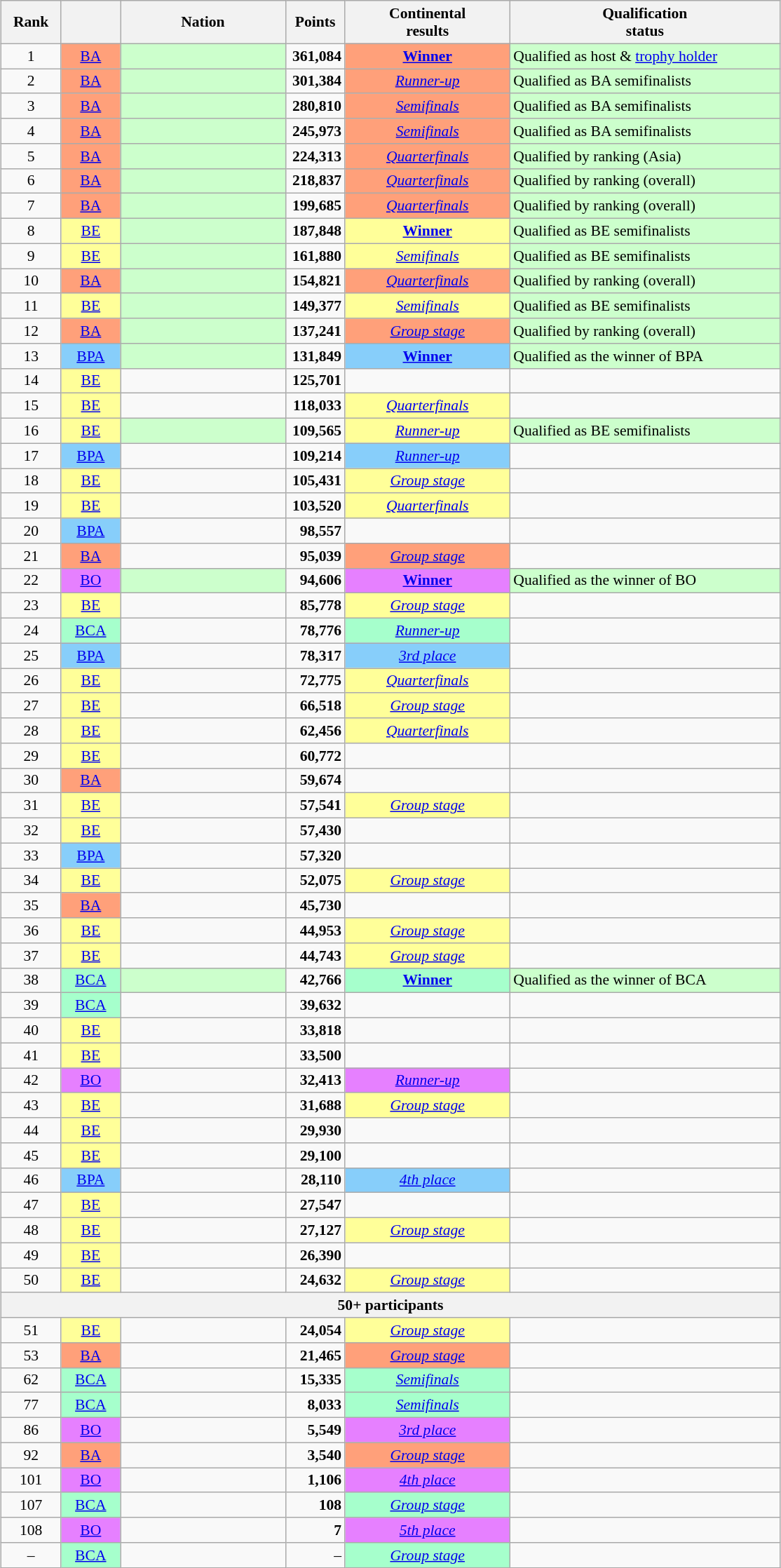<table class="sortable wikitable" style="font-size:90%; text-align:center; margin:0.5em auto;">
<tr>
<th width="50">Rank</th>
<th width="50"></th>
<th width="150">Nation</th>
<th width="50">Points</th>
<th width="150">Continental<br>results</th>
<th width="250">Qualification<br>status</th>
</tr>
<tr>
<td>1</td>
<td bgcolor="#FFA07A"><a href='#'>BA</a></td>
<td align="left" bgcolor="#ccffcc"></td>
<td align="right"><strong>361,084</strong></td>
<td bgcolor="#FFA07A"><strong><a href='#'>Winner</a></strong></td>
<td align="left" bgcolor="#ccffcc">Qualified as host & <a href='#'>trophy holder</a></td>
</tr>
<tr>
<td>2</td>
<td bgcolor="#FFA07A"><a href='#'>BA</a></td>
<td align="left" bgcolor="#ccffcc"></td>
<td align="right"><strong>301,384</strong></td>
<td bgcolor="#FFA07A"><em><a href='#'>Runner-up</a></em></td>
<td align="left" bgcolor="#ccffcc">Qualified as BA semifinalists</td>
</tr>
<tr>
<td>3</td>
<td bgcolor="#FFA07A"><a href='#'>BA</a></td>
<td align="left" bgcolor="#ccffcc"></td>
<td align="right"><strong>280,810</strong></td>
<td bgcolor="#FFA07A"><em><a href='#'>Semifinals</a></em></td>
<td align="left" bgcolor="#ccffcc">Qualified as BA semifinalists</td>
</tr>
<tr>
<td>4</td>
<td bgcolor="#FFA07A"><a href='#'>BA</a></td>
<td align="left" bgcolor="#ccffcc"></td>
<td align="right"><strong>245,973</strong></td>
<td bgcolor="#FFA07A"><em><a href='#'>Semifinals</a></em></td>
<td align="left" bgcolor="#ccffcc">Qualified as BA semifinalists</td>
</tr>
<tr>
<td>5</td>
<td bgcolor="#FFA07A"><a href='#'>BA</a></td>
<td align="left" bgcolor="#ccffcc"></td>
<td align="right"><strong>224,313</strong></td>
<td bgcolor="#FFA07A"><em><a href='#'>Quarterfinals</a></em></td>
<td align="left" bgcolor="#ccffcc">Qualified by ranking (Asia)</td>
</tr>
<tr>
<td>6</td>
<td bgcolor="#FFA07A"><a href='#'>BA</a></td>
<td align="left" bgcolor="#ccffcc"></td>
<td align="right"><strong>218,837</strong></td>
<td bgcolor="#FFA07A"><em><a href='#'>Quarterfinals</a></em></td>
<td align="left" bgcolor="#ccffcc">Qualified by ranking (overall)</td>
</tr>
<tr>
<td>7</td>
<td bgcolor="#FFA07A"><a href='#'>BA</a></td>
<td align="left" bgcolor="#ccffcc"></td>
<td align="right"><strong>199,685</strong></td>
<td bgcolor="#FFA07A"><em><a href='#'>Quarterfinals</a></em></td>
<td align="left" bgcolor="#ccffcc">Qualified by ranking (overall)</td>
</tr>
<tr>
<td>8</td>
<td bgcolor="#FFFF99"><a href='#'>BE</a></td>
<td align="left" bgcolor="#ccffcc"></td>
<td align="right"><strong>187,848</strong></td>
<td bgcolor="#FFFF99"><strong><a href='#'>Winner</a></strong></td>
<td align="left" bgcolor="#ccffcc">Qualified as BE semifinalists</td>
</tr>
<tr>
<td>9</td>
<td bgcolor="#FFFF99"><a href='#'>BE</a></td>
<td align="left" bgcolor="#ccffcc"></td>
<td align="right"><strong>161,880</strong></td>
<td bgcolor="#FFFF99"><em><a href='#'>Semifinals</a></em></td>
<td align="left" bgcolor="#ccffcc">Qualified as BE semifinalists</td>
</tr>
<tr>
<td>10</td>
<td bgcolor="#FFA07A"><a href='#'>BA</a></td>
<td align="left" bgcolor="#ccffcc"></td>
<td align="right"><strong>154,821</strong></td>
<td bgcolor="#FFA07A"><em><a href='#'>Quarterfinals</a></em></td>
<td align="left" bgcolor="#ccffcc">Qualified by ranking (overall)</td>
</tr>
<tr>
<td>11</td>
<td bgcolor="#FFFF99"><a href='#'>BE</a></td>
<td align="left" bgcolor="#ccffcc"></td>
<td align="right"><strong>149,377</strong></td>
<td bgcolor="#FFFF99"><em><a href='#'>Semifinals</a></em></td>
<td align="left" bgcolor="#ccffcc">Qualified as BE semifinalists</td>
</tr>
<tr>
<td>12</td>
<td bgcolor="#FFA07A"><a href='#'>BA</a></td>
<td align="left" bgcolor="#ccffcc"></td>
<td align="right"><strong>137,241</strong></td>
<td bgcolor="#FFA07A"><em><a href='#'>Group stage</a></em></td>
<td align="left" bgcolor="#ccffcc">Qualified by ranking (overall)</td>
</tr>
<tr>
<td>13</td>
<td bgcolor="#87CEFA"><a href='#'>BPA</a></td>
<td align="left" bgcolor="#ccffcc"></td>
<td align="right"><strong>131,849</strong></td>
<td bgcolor="#87CEFA"><strong><a href='#'>Winner</a></strong></td>
<td align="left" bgcolor="#ccffcc">Qualified as the winner of BPA</td>
</tr>
<tr>
<td>14</td>
<td bgcolor="#FFFF99"><a href='#'>BE</a></td>
<td align="left"></td>
<td align="right"><strong>125,701</strong></td>
<td></td>
<td align="left"></td>
</tr>
<tr>
<td>15</td>
<td bgcolor="#FFFF99"><a href='#'>BE</a></td>
<td align="left"></td>
<td align="right"><strong>118,033</strong></td>
<td bgcolor="#FFFF99"><em><a href='#'>Quarterfinals</a></em></td>
<td align="left"></td>
</tr>
<tr>
<td>16</td>
<td bgcolor="#FFFF99"><a href='#'>BE</a></td>
<td align="left" bgcolor="#ccffcc"></td>
<td align="right"><strong>109,565</strong></td>
<td bgcolor="#FFFF99"><em><a href='#'>Runner-up</a></em></td>
<td align="left" bgcolor="#ccffcc">Qualified as BE semifinalists</td>
</tr>
<tr>
<td>17</td>
<td bgcolor="#87CEFA"><a href='#'>BPA</a></td>
<td align="left"></td>
<td align="right"><strong>109,214</strong></td>
<td bgcolor="#87CEFA"><em><a href='#'>Runner-up</a></em></td>
<td align="left"></td>
</tr>
<tr>
<td>18</td>
<td bgcolor="#FFFF99"><a href='#'>BE</a></td>
<td align="left"></td>
<td align="right"><strong>105,431</strong></td>
<td bgcolor="#FFFF99"><em><a href='#'>Group stage</a></em></td>
<td align="left"></td>
</tr>
<tr>
<td>19</td>
<td bgcolor="#FFFF99"><a href='#'>BE</a></td>
<td align="left"></td>
<td align="right"><strong>103,520</strong></td>
<td bgcolor="#FFFF99"><em><a href='#'>Quarterfinals</a></em></td>
<td align="left"></td>
</tr>
<tr>
<td>20</td>
<td bgcolor="#87CEFA"><a href='#'>BPA</a></td>
<td align="left"></td>
<td align="right"><strong>98,557</strong></td>
<td></td>
<td align="left"></td>
</tr>
<tr>
<td>21</td>
<td bgcolor="#FFA07A"><a href='#'>BA</a></td>
<td align="left"></td>
<td align="right"><strong>95,039</strong></td>
<td bgcolor="#FFA07A"><em><a href='#'>Group stage</a></em></td>
<td align="left"></td>
</tr>
<tr>
<td>22</td>
<td bgcolor="#E680FF"><a href='#'>BO</a></td>
<td align="left" bgcolor="#ccffcc"></td>
<td align="right"><strong>94,606</strong></td>
<td bgcolor="#E680FF"><strong><a href='#'>Winner</a></strong></td>
<td align="left" bgcolor="#ccffcc">Qualified as the winner of BO</td>
</tr>
<tr>
<td>23</td>
<td bgcolor="#FFFF99"><a href='#'>BE</a></td>
<td align="left"></td>
<td align="right"><strong>85,778</strong></td>
<td bgcolor="#FFFF99"><em><a href='#'>Group stage</a></em></td>
<td align="left"></td>
</tr>
<tr>
<td>24</td>
<td bgcolor="#A6FFCC"><a href='#'>BCA</a></td>
<td align="left"></td>
<td align="right"><strong>78,776</strong></td>
<td bgcolor="#A6FFCC"><em><a href='#'>Runner-up</a></em></td>
<td align="left"></td>
</tr>
<tr>
<td>25</td>
<td bgcolor="#87CEFA"><a href='#'>BPA</a></td>
<td align="left"></td>
<td align="right"><strong>78,317</strong></td>
<td bgcolor="#87CEFA"><em><a href='#'>3rd place</a></em></td>
<td align="left"></td>
</tr>
<tr>
<td>26</td>
<td bgcolor="#FFFF99"><a href='#'>BE</a></td>
<td align="left"></td>
<td align="right"><strong>72,775</strong></td>
<td bgcolor="#FFFF99"><em><a href='#'>Quarterfinals</a></em></td>
<td align="left"></td>
</tr>
<tr>
<td>27</td>
<td bgcolor="#FFFF99"><a href='#'>BE</a></td>
<td align="left"></td>
<td align="right"><strong>66,518</strong></td>
<td bgcolor="#FFFF99"><em><a href='#'>Group stage</a></em></td>
<td align="left"></td>
</tr>
<tr>
<td>28</td>
<td bgcolor="#FFFF99"><a href='#'>BE</a></td>
<td align="left"></td>
<td align="right"><strong>62,456</strong></td>
<td bgcolor="#FFFF99"><em><a href='#'>Quarterfinals</a></em></td>
<td align="left"></td>
</tr>
<tr>
<td>29</td>
<td bgcolor="#FFFF99"><a href='#'>BE</a></td>
<td align="left"></td>
<td align="right"><strong>60,772</strong></td>
<td></td>
<td align="left"></td>
</tr>
<tr>
<td>30</td>
<td bgcolor="#FFA07A"><a href='#'>BA</a></td>
<td align="left"></td>
<td align="right"><strong>59,674</strong></td>
<td></td>
<td align="left"></td>
</tr>
<tr>
<td>31</td>
<td bgcolor="#FFFF99"><a href='#'>BE</a></td>
<td align="left"></td>
<td align="right"><strong>57,541</strong></td>
<td bgcolor="#FFFF99"><em><a href='#'>Group stage</a></em></td>
<td align="left"></td>
</tr>
<tr>
<td>32</td>
<td bgcolor="#FFFF99"><a href='#'>BE</a></td>
<td align="left"></td>
<td align="right"><strong>57,430</strong></td>
<td></td>
<td align="left"></td>
</tr>
<tr>
<td>33</td>
<td bgcolor="#87CEFA"><a href='#'>BPA</a></td>
<td align="left"></td>
<td align="right"><strong>57,320</strong></td>
<td></td>
<td align="left"></td>
</tr>
<tr>
<td>34</td>
<td bgcolor="#FFFF99"><a href='#'>BE</a></td>
<td align="left"></td>
<td align="right"><strong>52,075</strong></td>
<td bgcolor="#FFFF99"><em><a href='#'>Group stage</a></em></td>
<td align="left"></td>
</tr>
<tr>
<td>35</td>
<td bgcolor="#FFA07A"><a href='#'>BA</a></td>
<td align="left"></td>
<td align="right"><strong>45,730</strong></td>
<td></td>
<td align="left"></td>
</tr>
<tr>
<td>36</td>
<td bgcolor="#FFFF99"><a href='#'>BE</a></td>
<td align="left"></td>
<td align="right"><strong>44,953</strong></td>
<td bgcolor="#FFFF99"><em><a href='#'>Group stage</a></em></td>
<td align="left"></td>
</tr>
<tr>
<td>37</td>
<td bgcolor="#FFFF99"><a href='#'>BE</a></td>
<td align="left"></td>
<td align="right"><strong>44,743</strong></td>
<td bgcolor="#FFFF99"><em><a href='#'>Group stage</a></em></td>
<td align="left"></td>
</tr>
<tr>
<td>38</td>
<td bgcolor="#A6FFCC"><a href='#'>BCA</a></td>
<td align="left" bgcolor="#ccffcc"></td>
<td align="right"><strong>42,766</strong></td>
<td bgcolor="#A6FFCC"><strong><a href='#'>Winner</a></strong></td>
<td align="left" bgcolor="#ccffcc">Qualified as the winner of BCA</td>
</tr>
<tr>
<td>39</td>
<td bgcolor="#A6FFCC"><a href='#'>BCA</a></td>
<td align="left"></td>
<td align="right"><strong>39,632</strong></td>
<td></td>
<td align="left"></td>
</tr>
<tr>
<td>40</td>
<td bgcolor="#FFFF99"><a href='#'>BE</a></td>
<td align="left"></td>
<td align="right"><strong>33,818</strong></td>
<td></td>
<td align="left"></td>
</tr>
<tr>
<td>41</td>
<td bgcolor="#FFFF99"><a href='#'>BE</a></td>
<td align="left"></td>
<td align="right"><strong>33,500</strong></td>
<td></td>
<td align="left"></td>
</tr>
<tr>
<td>42</td>
<td bgcolor="#E680FF"><a href='#'>BO</a></td>
<td align="left"></td>
<td align="right"><strong>32,413</strong></td>
<td bgcolor="#E680FF"><em><a href='#'>Runner-up</a></em></td>
<td align="left"></td>
</tr>
<tr>
<td>43</td>
<td bgcolor="#FFFF99"><a href='#'>BE</a></td>
<td align="left"></td>
<td align="right"><strong>31,688</strong></td>
<td bgcolor="#FFFF99"><em><a href='#'>Group stage</a></em></td>
<td align="left"></td>
</tr>
<tr>
<td>44</td>
<td bgcolor="#FFFF99"><a href='#'>BE</a></td>
<td align="left"></td>
<td align="right"><strong>29,930</strong></td>
<td></td>
<td align="left"></td>
</tr>
<tr>
<td>45</td>
<td bgcolor="#FFFF99"><a href='#'>BE</a></td>
<td align="left"></td>
<td align="right"><strong>29,100</strong></td>
<td></td>
<td align="left"></td>
</tr>
<tr>
<td>46</td>
<td bgcolor="#87CEFA"><a href='#'>BPA</a></td>
<td align="left"></td>
<td align="right"><strong>28,110</strong></td>
<td bgcolor="#87CEFA"><em><a href='#'>4th place</a></em></td>
<td align="left"></td>
</tr>
<tr>
<td>47</td>
<td bgcolor="#FFFF99"><a href='#'>BE</a></td>
<td align="left"></td>
<td align="right"><strong>27,547</strong></td>
<td></td>
<td align="left"></td>
</tr>
<tr>
<td>48</td>
<td bgcolor="#FFFF99"><a href='#'>BE</a></td>
<td align="left"></td>
<td align="right"><strong>27,127</strong></td>
<td bgcolor="#FFFF99"><em><a href='#'>Group stage</a></em></td>
<td align="left"></td>
</tr>
<tr>
<td>49</td>
<td bgcolor="#FFFF99"><a href='#'>BE</a></td>
<td align="left"></td>
<td align="right"><strong>26,390</strong></td>
<td></td>
<td align="left"></td>
</tr>
<tr>
<td>50</td>
<td bgcolor="#FFFF99"><a href='#'>BE</a></td>
<td align="left"></td>
<td align="right"><strong>24,632</strong></td>
<td bgcolor="#FFFF99"><em><a href='#'>Group stage</a></em></td>
<td align="left"></td>
</tr>
<tr>
<th colspan="6">50+ participants</th>
</tr>
<tr>
<td>51</td>
<td bgcolor="#FFFF99"><a href='#'>BE</a></td>
<td align="left"></td>
<td align="right"><strong>24,054</strong></td>
<td bgcolor="#FFFF99"><em><a href='#'>Group stage</a></em></td>
<td align="left"></td>
</tr>
<tr>
<td>53</td>
<td bgcolor="#FFA07A"><a href='#'>BA</a></td>
<td align="left"></td>
<td align="right"><strong>21,465</strong></td>
<td bgcolor="#FFA07A"><em><a href='#'>Group stage</a></em></td>
<td align="left"></td>
</tr>
<tr>
<td>62</td>
<td bgcolor="#A6FFCC"><a href='#'>BCA</a></td>
<td align="left"></td>
<td align="right"><strong>15,335</strong></td>
<td bgcolor="#A6FFCC"><em><a href='#'>Semifinals</a></em></td>
<td align="left"></td>
</tr>
<tr>
<td>77</td>
<td bgcolor="#A6FFCC"><a href='#'>BCA</a></td>
<td align="left"></td>
<td align="right"><strong>8,033</strong></td>
<td bgcolor="#A6FFCC"><em><a href='#'>Semifinals</a></em></td>
<td align="left"></td>
</tr>
<tr>
<td>86</td>
<td bgcolor="#E680FF"><a href='#'>BO</a></td>
<td align="left"></td>
<td align="right"><strong>5,549</strong></td>
<td bgcolor="#E680FF"><em><a href='#'>3rd place</a></em></td>
<td align="left"></td>
</tr>
<tr>
<td>92</td>
<td bgcolor="#FFA07A"><a href='#'>BA</a></td>
<td align="left"></td>
<td align="right"><strong>3,540</strong></td>
<td bgcolor="#FFA07A"><em><a href='#'>Group stage</a></em></td>
<td align="left"></td>
</tr>
<tr>
<td>101</td>
<td bgcolor="#E680FF"><a href='#'>BO</a></td>
<td align="left"></td>
<td align="right"><strong>1,106</strong></td>
<td bgcolor="#E680FF"><em><a href='#'>4th place</a></em></td>
<td align="left"></td>
</tr>
<tr>
<td>107</td>
<td bgcolor="#A6FFCC"><a href='#'>BCA</a></td>
<td align="left"></td>
<td align="right"><strong>108</strong></td>
<td bgcolor="#A6FFCC"><em><a href='#'>Group stage</a></em></td>
<td align="left"></td>
</tr>
<tr>
<td>108</td>
<td bgcolor="#E680FF"><a href='#'>BO</a></td>
<td align="left"></td>
<td align="right"><strong>7</strong></td>
<td bgcolor="#E680FF"><em><a href='#'>5th place</a></em></td>
<td align="left"></td>
</tr>
<tr>
<td>–</td>
<td bgcolor="#A6FFCC"><a href='#'>BCA</a></td>
<td align="left"></td>
<td align="right">–</td>
<td bgcolor="#A6FFCC"><em><a href='#'>Group stage</a></em></td>
<td align="left"></td>
</tr>
</table>
